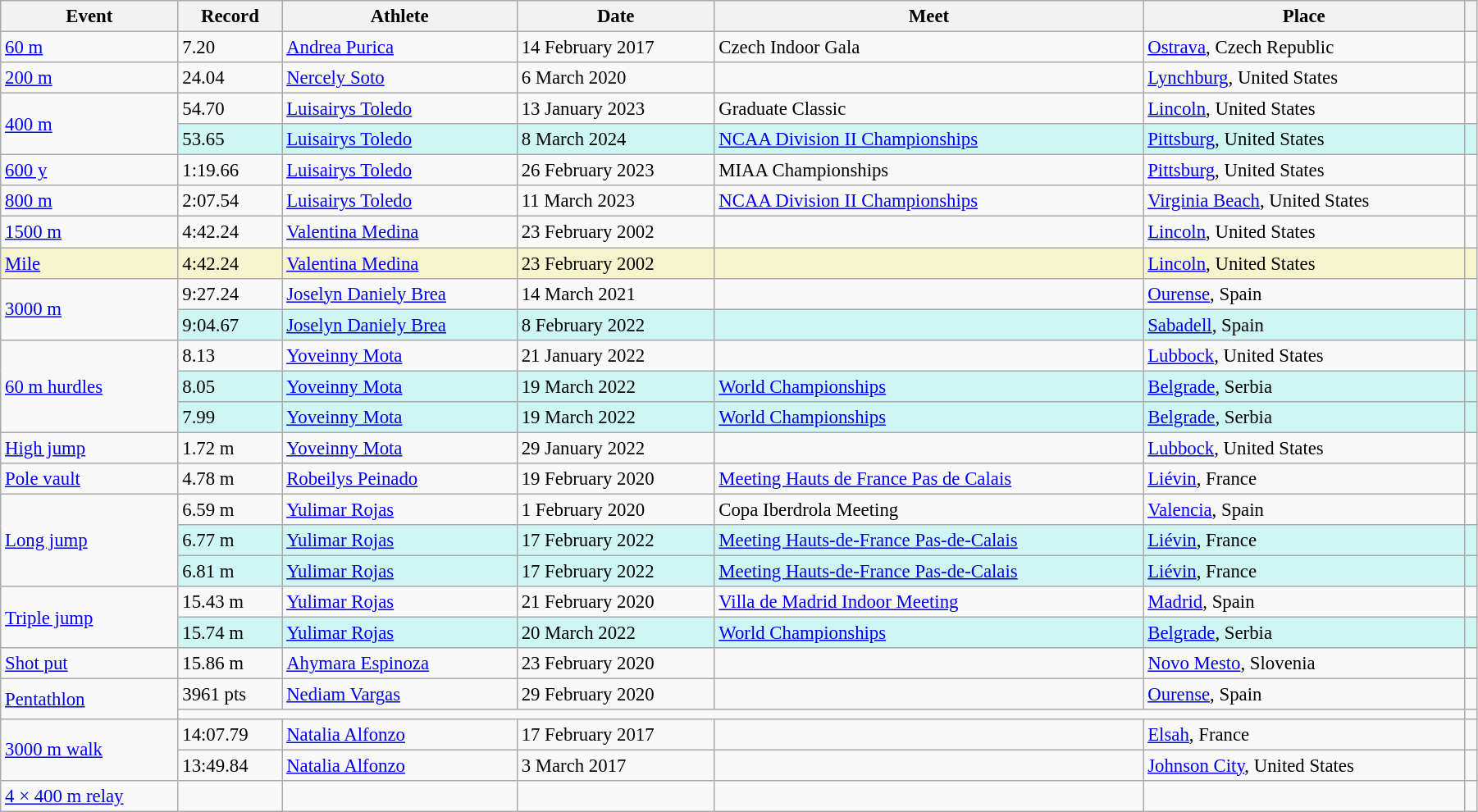<table class="wikitable" style="font-size:95%; width: 95%;">
<tr>
<th>Event</th>
<th>Record</th>
<th>Athlete</th>
<th>Date</th>
<th>Meet</th>
<th>Place</th>
<th></th>
</tr>
<tr>
<td><a href='#'>60 m</a></td>
<td>7.20</td>
<td><a href='#'>Andrea Purica</a></td>
<td>14 February 2017</td>
<td>Czech Indoor Gala</td>
<td><a href='#'>Ostrava</a>, Czech Republic</td>
<td></td>
</tr>
<tr>
<td><a href='#'>200 m</a></td>
<td>24.04</td>
<td><a href='#'>Nercely Soto</a></td>
<td>6 March 2020</td>
<td></td>
<td><a href='#'>Lynchburg</a>, United States</td>
<td></td>
</tr>
<tr>
<td rowspan=2><a href='#'>400 m</a></td>
<td>54.70</td>
<td><a href='#'>Luisairys Toledo</a></td>
<td>13 January 2023</td>
<td>Graduate Classic</td>
<td><a href='#'>Lincoln</a>, United States</td>
<td></td>
</tr>
<tr bgcolor=#CEF6F5>
<td>53.65</td>
<td><a href='#'>Luisairys Toledo</a></td>
<td>8 March 2024</td>
<td><a href='#'>NCAA Division II Championships</a></td>
<td><a href='#'>Pittsburg</a>, United States</td>
<td></td>
</tr>
<tr>
<td><a href='#'>600 y</a></td>
<td>1:19.66</td>
<td><a href='#'>Luisairys Toledo</a></td>
<td>26 February 2023</td>
<td>MIAA Championships</td>
<td><a href='#'>Pittsburg</a>, United States</td>
<td></td>
</tr>
<tr>
<td><a href='#'>800 m</a></td>
<td>2:07.54</td>
<td><a href='#'>Luisairys Toledo</a></td>
<td>11 March 2023</td>
<td><a href='#'>NCAA Division II Championships</a></td>
<td><a href='#'>Virginia Beach</a>, United States</td>
<td></td>
</tr>
<tr>
<td><a href='#'>1500 m</a></td>
<td>4:42.24</td>
<td><a href='#'>Valentina Medina</a></td>
<td>23 February 2002</td>
<td></td>
<td><a href='#'>Lincoln</a>, United States</td>
<td></td>
</tr>
<tr style="background:#f6F5CE;">
<td><a href='#'>Mile</a></td>
<td>4:42.24</td>
<td><a href='#'>Valentina Medina</a></td>
<td>23 February 2002</td>
<td></td>
<td><a href='#'>Lincoln</a>, United States</td>
<td></td>
</tr>
<tr>
<td rowspan=2><a href='#'>3000 m</a></td>
<td>9:27.24</td>
<td><a href='#'>Joselyn Daniely Brea</a></td>
<td>14 March 2021</td>
<td></td>
<td><a href='#'>Ourense</a>, Spain</td>
<td></td>
</tr>
<tr bgcolor=#CEF6F5>
<td>9:04.67</td>
<td><a href='#'>Joselyn Daniely Brea</a></td>
<td>8 February 2022</td>
<td></td>
<td><a href='#'>Sabadell</a>, Spain</td>
<td></td>
</tr>
<tr>
<td rowspan=3><a href='#'>60 m hurdles</a></td>
<td>8.13</td>
<td><a href='#'>Yoveinny Mota</a></td>
<td>21 January 2022</td>
<td></td>
<td><a href='#'>Lubbock</a>, United States</td>
<td></td>
</tr>
<tr bgcolor=#CEF6F5>
<td>8.05</td>
<td><a href='#'>Yoveinny Mota</a></td>
<td>19 March 2022</td>
<td><a href='#'>World Championships</a></td>
<td><a href='#'>Belgrade</a>, Serbia</td>
<td></td>
</tr>
<tr bgcolor=#CEF6F5>
<td>7.99</td>
<td><a href='#'>Yoveinny Mota</a></td>
<td>19 March 2022</td>
<td><a href='#'>World Championships</a></td>
<td><a href='#'>Belgrade</a>, Serbia</td>
<td></td>
</tr>
<tr>
<td><a href='#'>High jump</a></td>
<td>1.72 m</td>
<td><a href='#'>Yoveinny Mota</a></td>
<td>29 January 2022</td>
<td></td>
<td><a href='#'>Lubbock</a>, United States</td>
<td></td>
</tr>
<tr>
<td><a href='#'>Pole vault</a></td>
<td>4.78 m</td>
<td><a href='#'>Robeilys Peinado</a></td>
<td>19 February 2020</td>
<td><a href='#'>Meeting Hauts de France Pas de Calais</a></td>
<td><a href='#'>Liévin</a>, France</td>
<td></td>
</tr>
<tr>
<td rowspan=3><a href='#'>Long jump</a></td>
<td>6.59 m</td>
<td><a href='#'>Yulimar Rojas</a></td>
<td>1 February 2020</td>
<td>Copa Iberdrola Meeting</td>
<td><a href='#'>Valencia</a>, Spain</td>
<td></td>
</tr>
<tr bgcolor=#CEF6F5>
<td>6.77 m</td>
<td><a href='#'>Yulimar Rojas</a></td>
<td>17 February 2022</td>
<td><a href='#'>Meeting Hauts-de-France Pas-de-Calais</a></td>
<td><a href='#'>Liévin</a>, France</td>
<td></td>
</tr>
<tr bgcolor=#CEF6F5>
<td>6.81 m</td>
<td><a href='#'>Yulimar Rojas</a></td>
<td>17 February 2022</td>
<td><a href='#'>Meeting Hauts-de-France Pas-de-Calais</a></td>
<td><a href='#'>Liévin</a>, France</td>
<td></td>
</tr>
<tr>
<td rowspan=2><a href='#'>Triple jump</a></td>
<td>15.43 m</td>
<td><a href='#'>Yulimar Rojas</a></td>
<td>21 February 2020</td>
<td><a href='#'>Villa de Madrid Indoor Meeting</a></td>
<td><a href='#'>Madrid</a>, Spain</td>
<td></td>
</tr>
<tr bgcolor=#CEF6F5>
<td>15.74 m</td>
<td><a href='#'>Yulimar Rojas</a></td>
<td>20 March 2022</td>
<td><a href='#'>World Championships</a></td>
<td><a href='#'>Belgrade</a>, Serbia</td>
<td></td>
</tr>
<tr>
<td><a href='#'>Shot put</a></td>
<td>15.86 m</td>
<td><a href='#'>Ahymara Espinoza</a></td>
<td>23 February 2020</td>
<td></td>
<td><a href='#'>Novo Mesto</a>, Slovenia</td>
<td></td>
</tr>
<tr>
<td rowspan=2><a href='#'>Pentathlon</a></td>
<td>3961 pts</td>
<td><a href='#'>Nediam Vargas</a></td>
<td>29 February 2020</td>
<td></td>
<td><a href='#'>Ourense</a>, Spain</td>
<td></td>
</tr>
<tr>
<td colspan=5></td>
<td></td>
</tr>
<tr>
<td rowspan=2><a href='#'>3000 m walk</a></td>
<td>14:07.79</td>
<td><a href='#'>Natalia Alfonzo</a></td>
<td>17 February 2017</td>
<td></td>
<td><a href='#'>Elsah</a>, France</td>
<td></td>
</tr>
<tr>
<td>13:49.84 </td>
<td><a href='#'>Natalia Alfonzo</a></td>
<td>3 March 2017</td>
<td></td>
<td><a href='#'>Johnson City</a>, United States</td>
<td></td>
</tr>
<tr>
<td><a href='#'>4 × 400 m relay</a></td>
<td></td>
<td></td>
<td></td>
<td></td>
<td></td>
<td></td>
</tr>
</table>
